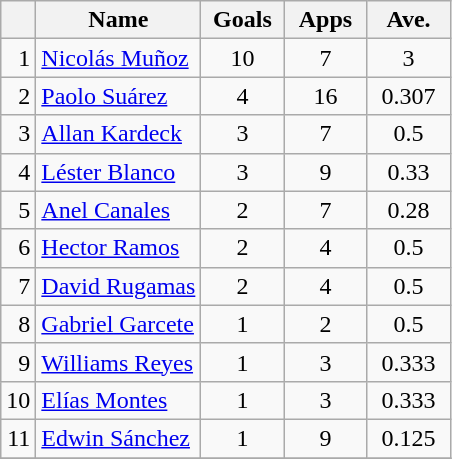<table class="wikitable" style="text-align: center;">
<tr>
<th></th>
<th>Name</th>
<th style="width: 3em;">Goals</th>
<th style="width: 3em;">Apps</th>
<th style="width: 3em;">Ave.</th>
</tr>
<tr>
<td style="text-align:right;">1</td>
<td style="text-align:left;"> <a href='#'>Nicolás Muñoz</a></td>
<td>10</td>
<td>7</td>
<td>3</td>
</tr>
<tr>
<td style="text-align:right;">2</td>
<td style="text-align:left;"> <a href='#'>Paolo Suárez</a></td>
<td>4</td>
<td>16</td>
<td>0.307</td>
</tr>
<tr>
<td style="text-align:right;">3</td>
<td style="text-align:left;"> <a href='#'>Allan Kardeck</a></td>
<td>3</td>
<td>7</td>
<td>0.5</td>
</tr>
<tr>
<td style="text-align:right;">4</td>
<td style="text-align:left;"> <a href='#'>Léster Blanco</a></td>
<td>3</td>
<td>9</td>
<td>0.33</td>
</tr>
<tr>
<td style="text-align:right;">5</td>
<td style="text-align:left;"> <a href='#'>Anel Canales</a></td>
<td>2</td>
<td>7</td>
<td>0.28</td>
</tr>
<tr>
<td style="text-align:right;">6</td>
<td style="text-align:left;"> <a href='#'>Hector Ramos</a></td>
<td>2</td>
<td>4</td>
<td>0.5</td>
</tr>
<tr>
<td style="text-align:right;">7</td>
<td style="text-align:left;"> <a href='#'>David Rugamas</a></td>
<td>2</td>
<td>4</td>
<td>0.5</td>
</tr>
<tr>
<td style="text-align:right;">8</td>
<td style="text-align:left;"> <a href='#'>Gabriel Garcete</a></td>
<td>1</td>
<td>2</td>
<td>0.5</td>
</tr>
<tr>
<td style="text-align:right;">9</td>
<td style="text-align:left;">  <a href='#'>Williams Reyes</a></td>
<td>1</td>
<td>3</td>
<td>0.333</td>
</tr>
<tr>
<td style="text-align:right;">10</td>
<td style="text-align:left;"> <a href='#'>Elías Montes</a></td>
<td>1</td>
<td>3</td>
<td>0.333</td>
</tr>
<tr>
<td style="text-align:right;">11</td>
<td style="text-align:left;"> <a href='#'>Edwin Sánchez</a></td>
<td>1</td>
<td>9</td>
<td>0.125</td>
</tr>
<tr>
</tr>
</table>
